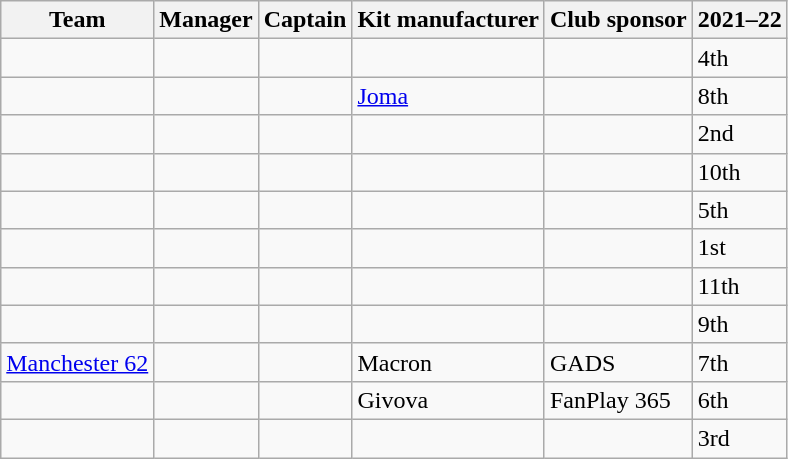<table class="wikitable sortable" style="text-align: left;">
<tr>
<th>Team</th>
<th>Manager</th>
<th>Captain</th>
<th>Kit manufacturer</th>
<th>Club sponsor</th>
<th>2021–22</th>
</tr>
<tr>
<td></td>
<td></td>
<td></td>
<td></td>
<td></td>
<td>4th</td>
</tr>
<tr>
<td></td>
<td></td>
<td></td>
<td><a href='#'>Joma</a></td>
<td></td>
<td>8th</td>
</tr>
<tr>
<td></td>
<td></td>
<td></td>
<td></td>
<td></td>
<td>2nd</td>
</tr>
<tr>
<td></td>
<td></td>
<td></td>
<td></td>
<td></td>
<td>10th</td>
</tr>
<tr>
<td></td>
<td></td>
<td></td>
<td></td>
<td></td>
<td>5th</td>
</tr>
<tr>
<td></td>
<td></td>
<td></td>
<td></td>
<td></td>
<td>1st</td>
</tr>
<tr>
<td></td>
<td></td>
<td></td>
<td></td>
<td></td>
<td>11th</td>
</tr>
<tr>
<td></td>
<td></td>
<td></td>
<td></td>
<td></td>
<td>9th</td>
</tr>
<tr>
<td><a href='#'>Manchester 62</a></td>
<td></td>
<td></td>
<td>Macron</td>
<td>GADS</td>
<td>7th</td>
</tr>
<tr>
<td></td>
<td></td>
<td></td>
<td>Givova</td>
<td>FanPlay 365</td>
<td>6th</td>
</tr>
<tr>
<td></td>
<td {{nobreak> </td>
<td></td>
<td></td>
<td></td>
<td>3rd</td>
</tr>
</table>
